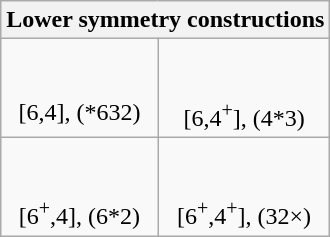<table class="wikitable collapsible collapsed">
<tr>
<th colspan=12>Lower symmetry constructions</th>
</tr>
<tr align=center valign=top>
<td><br><br>[6,4], (*632)</td>
<td><br><br>[6,4<sup>+</sup>], (4*3)</td>
</tr>
<tr align=center valign=top>
<td><br><br>[6<sup>+</sup>,4], (6*2)</td>
<td><br><br>[6<sup>+</sup>,4<sup>+</sup>], (32×)</td>
</tr>
</table>
